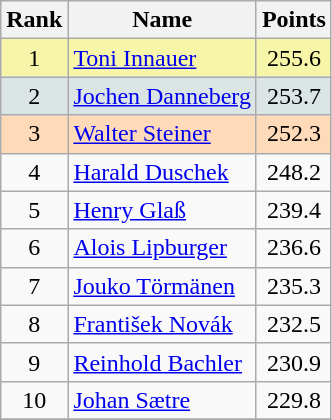<table class="wikitable sortable">
<tr>
<th align=Center>Rank</th>
<th>Name</th>
<th>Points</th>
</tr>
<tr style="background:#F7F6A8">
<td align=center>1</td>
<td> <a href='#'>Toni Innauer</a></td>
<td align=center>255.6</td>
</tr>
<tr style="background: #DCE5E5;">
<td align=center>2</td>
<td> <a href='#'>Jochen Danneberg</a></td>
<td align=center>253.7</td>
</tr>
<tr style="background: #FFDAB9;">
<td align=center>3</td>
<td> <a href='#'>Walter Steiner</a></td>
<td align=center>252.3</td>
</tr>
<tr>
<td align=center>4</td>
<td> <a href='#'>Harald Duschek</a></td>
<td align=center>248.2</td>
</tr>
<tr>
<td align=center>5</td>
<td> <a href='#'>Henry Glaß</a></td>
<td align=center>239.4</td>
</tr>
<tr>
<td align=center>6</td>
<td> <a href='#'>Alois Lipburger</a></td>
<td align=center>236.6</td>
</tr>
<tr>
<td align=center>7</td>
<td> <a href='#'>Jouko Törmänen</a></td>
<td align=center>235.3</td>
</tr>
<tr>
<td align=center>8</td>
<td> <a href='#'>František Novák</a></td>
<td align=center>232.5</td>
</tr>
<tr>
<td align=center>9</td>
<td> <a href='#'>Reinhold Bachler</a></td>
<td align=center>230.9</td>
</tr>
<tr>
<td align=center>10</td>
<td> <a href='#'>Johan Sætre</a></td>
<td align=center>229.8</td>
</tr>
<tr>
</tr>
</table>
